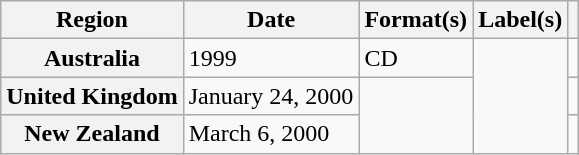<table class="wikitable plainrowheaders">
<tr>
<th scope="col">Region</th>
<th scope="col">Date</th>
<th scope="col">Format(s)</th>
<th scope="col">Label(s)</th>
<th scope="col"></th>
</tr>
<tr>
<th scope="row">Australia</th>
<td>1999</td>
<td>CD</td>
<td rowspan="3"></td>
<td></td>
</tr>
<tr>
<th scope="row">United Kingdom</th>
<td>January 24, 2000</td>
<td rowspan="2"></td>
<td></td>
</tr>
<tr>
<th scope="row">New Zealand</th>
<td>March 6, 2000</td>
<td></td>
</tr>
</table>
